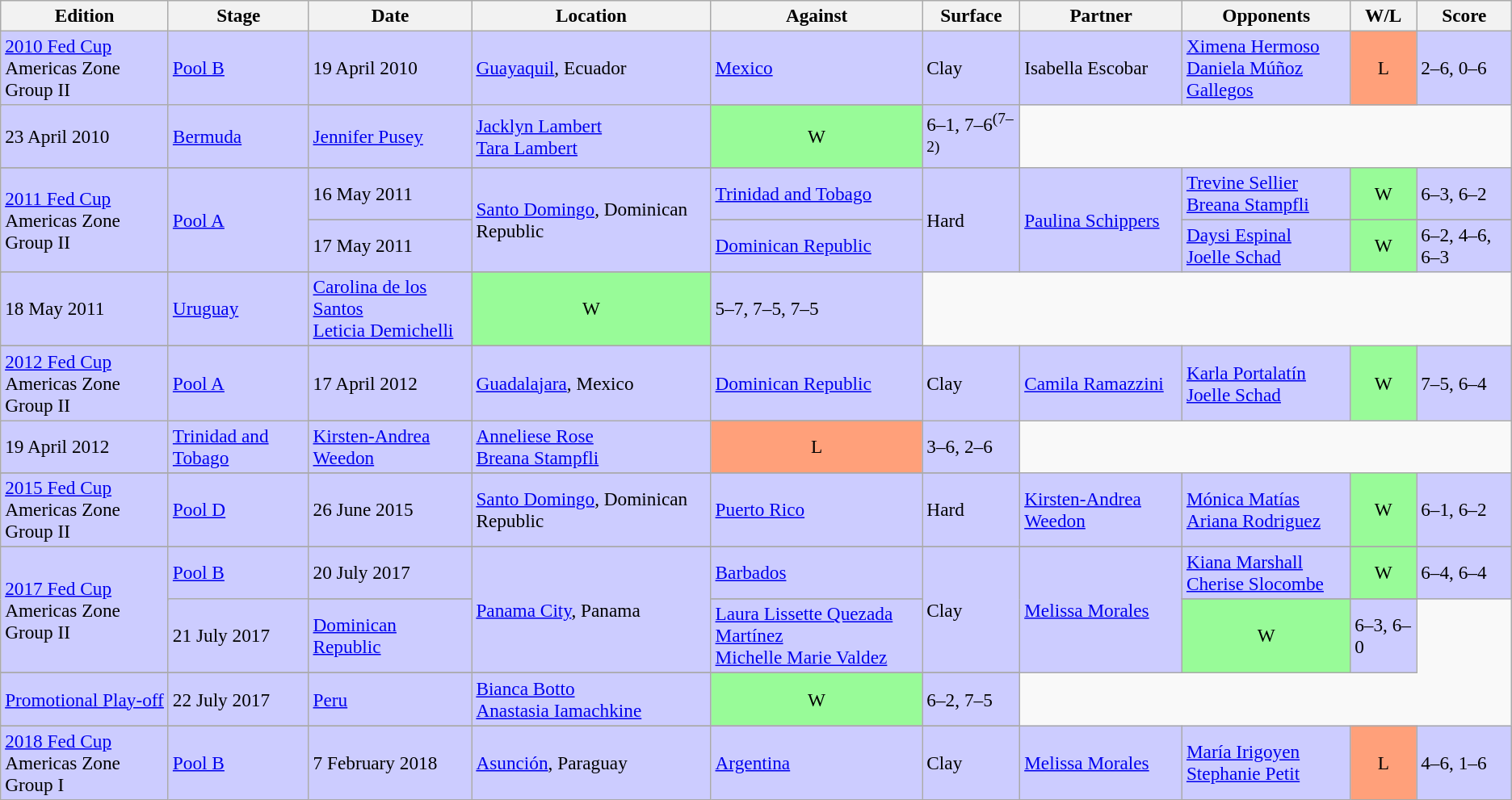<table class=wikitable style=font-size:97%>
<tr>
<th>Edition</th>
<th>Stage</th>
<th>Date</th>
<th>Location</th>
<th>Against</th>
<th>Surface</th>
<th>Partner</th>
<th>Opponents</th>
<th>W/L</th>
<th>Score</th>
</tr>
<tr style="background:#CCCCFF;">
<td rowspan=2><a href='#'>2010 Fed Cup</a> <br> Americas Zone Group II</td>
<td rowspan=2><a href='#'>Pool B</a></td>
<td>19 April 2010</td>
<td rowspan=2><a href='#'>Guayaquil</a>, Ecuador</td>
<td> <a href='#'>Mexico</a></td>
<td rowspan=2>Clay</td>
<td>Isabella Escobar</td>
<td><a href='#'>Ximena Hermoso</a> <br> <a href='#'>Daniela Múñoz Gallegos</a></td>
<td style="text-align:center; background:#ffa07a;">L</td>
<td>2–6, 0–6</td>
</tr>
<tr>
</tr>
<tr style="background:#CCCCFF;">
<td>23 April 2010</td>
<td> <a href='#'>Bermuda</a></td>
<td><a href='#'>Jennifer Pusey</a></td>
<td><a href='#'>Jacklyn Lambert</a> <br> <a href='#'>Tara Lambert</a></td>
<td style="text-align:center; background:#98fb98;">W</td>
<td>6–1, 7–6<sup>(7–2)</sup></td>
</tr>
<tr>
</tr>
<tr style="background:#CCCCFF;">
<td rowspan=3><a href='#'>2011 Fed Cup</a> <br> Americas Zone Group II</td>
<td rowspan=3><a href='#'>Pool A</a></td>
<td>16 May 2011</td>
<td rowspan=3><a href='#'>Santo Domingo</a>, Dominican Republic</td>
<td> <a href='#'>Trinidad and Tobago</a></td>
<td rowspan=3>Hard</td>
<td rowspan=3><a href='#'>Paulina Schippers</a></td>
<td><a href='#'>Trevine Sellier</a> <br> <a href='#'>Breana Stampfli</a></td>
<td style="text-align:center; background:#98fb98;">W</td>
<td>6–3, 6–2</td>
</tr>
<tr>
</tr>
<tr style="background:#CCCCFF;">
<td>17 May 2011</td>
<td> <a href='#'>Dominican Republic</a></td>
<td><a href='#'>Daysi Espinal</a> <br> <a href='#'>Joelle Schad</a></td>
<td style="text-align:center; background:#98fb98;">W</td>
<td>6–2, 4–6, 6–3</td>
</tr>
<tr>
</tr>
<tr style="background:#CCCCFF;">
<td>18 May 2011</td>
<td> <a href='#'>Uruguay</a></td>
<td><a href='#'>Carolina de los Santos</a> <br> <a href='#'>Leticia Demichelli</a></td>
<td style="text-align:center; background:#98fb98;">W</td>
<td>5–7, 7–5, 7–5</td>
</tr>
<tr>
</tr>
<tr style="background:#CCCCFF;">
<td rowspan=2><a href='#'>2012 Fed Cup</a> <br> Americas Zone Group II</td>
<td rowspan=2><a href='#'>Pool A</a></td>
<td>17 April 2012</td>
<td rowspan=2><a href='#'>Guadalajara</a>, Mexico</td>
<td> <a href='#'>Dominican Republic</a></td>
<td rowspan=2>Clay</td>
<td><a href='#'>Camila Ramazzini</a></td>
<td><a href='#'>Karla Portalatín</a> <br> <a href='#'>Joelle Schad</a></td>
<td style="text-align:center; background:#98fb98;">W</td>
<td>7–5, 6–4</td>
</tr>
<tr>
</tr>
<tr style="background:#CCCCFF;">
<td>19 April 2012</td>
<td> <a href='#'>Trinidad and Tobago</a></td>
<td><a href='#'>Kirsten-Andrea Weedon</a></td>
<td><a href='#'>Anneliese Rose</a> <br> <a href='#'>Breana Stampfli</a></td>
<td style="text-align:center; background:#ffa07a;">L</td>
<td>3–6, 2–6</td>
</tr>
<tr>
</tr>
<tr style="background:#CCCCFF;">
<td><a href='#'>2015 Fed Cup</a> <br> Americas Zone Group II</td>
<td><a href='#'>Pool D</a></td>
<td>26 June 2015</td>
<td><a href='#'>Santo Domingo</a>, Dominican Republic</td>
<td> <a href='#'>Puerto Rico</a></td>
<td>Hard</td>
<td><a href='#'>Kirsten-Andrea Weedon</a></td>
<td><a href='#'>Mónica Matías</a> <br> <a href='#'>Ariana Rodriguez</a></td>
<td style="text-align:center; background:#98fb98;">W</td>
<td>6–1, 6–2</td>
</tr>
<tr>
</tr>
<tr style="background:#CCCCFF;">
<td rowspan=3><a href='#'>2017 Fed Cup</a> <br> Americas Zone Group II</td>
<td rowspan=2><a href='#'>Pool B</a></td>
<td>20 July 2017</td>
<td rowspan=3><a href='#'>Panama City</a>, Panama</td>
<td> <a href='#'>Barbados</a></td>
<td rowspan=3>Clay</td>
<td rowspan=3><a href='#'>Melissa Morales</a></td>
<td><a href='#'>Kiana Marshall</a> <br> <a href='#'>Cherise Slocombe</a></td>
<td style="text-align:center; background:#98fb98;">W</td>
<td>6–4, 6–4</td>
</tr>
<tr>
</tr>
<tr style="background:#CCCCFF;">
<td>21 July 2017</td>
<td> <a href='#'>Dominican Republic</a></td>
<td><a href='#'>Laura Lissette Quezada Martínez</a> <br> <a href='#'>Michelle Marie Valdez</a></td>
<td style="text-align:center; background:#98fb98;">W</td>
<td>6–3, 6–0</td>
</tr>
<tr>
</tr>
<tr style="background:#CCCCFF;">
<td><a href='#'>Promotional Play-off</a></td>
<td>22 July 2017</td>
<td> <a href='#'>Peru</a></td>
<td><a href='#'>Bianca Botto</a> <br> <a href='#'>Anastasia Iamachkine</a></td>
<td style="text-align:center; background:#98fb98;">W</td>
<td>6–2, 7–5</td>
</tr>
<tr>
</tr>
<tr style="background:#CCCCFF;">
<td><a href='#'>2018 Fed Cup</a> <br> Americas Zone Group I</td>
<td><a href='#'>Pool B</a></td>
<td>7 February 2018</td>
<td><a href='#'>Asunción</a>, Paraguay</td>
<td> <a href='#'>Argentina</a></td>
<td>Clay</td>
<td><a href='#'>Melissa Morales</a></td>
<td><a href='#'>María Irigoyen</a> <br> <a href='#'>Stephanie Petit</a></td>
<td style="text-align:center; background:#ffa07a;">L</td>
<td>4–6, 1–6</td>
</tr>
</table>
